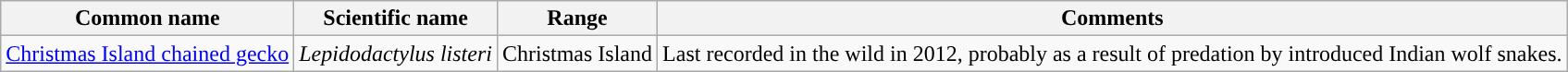<table class="wikitable">
<tr>
<th>Common name</th>
<th>Scientific name</th>
<th>Range</th>
<th class="unsortable">Comments</th>
</tr>
<tr>
<td><a href='#'>Christmas Island chained gecko</a></td>
<td><em>Lepidodactylus listeri</em></td>
<td>Christmas Island</td>
<td>Last recorded in the wild in 2012, probably as a result of predation by introduced Indian wolf snakes.</td>
</tr>
</table>
